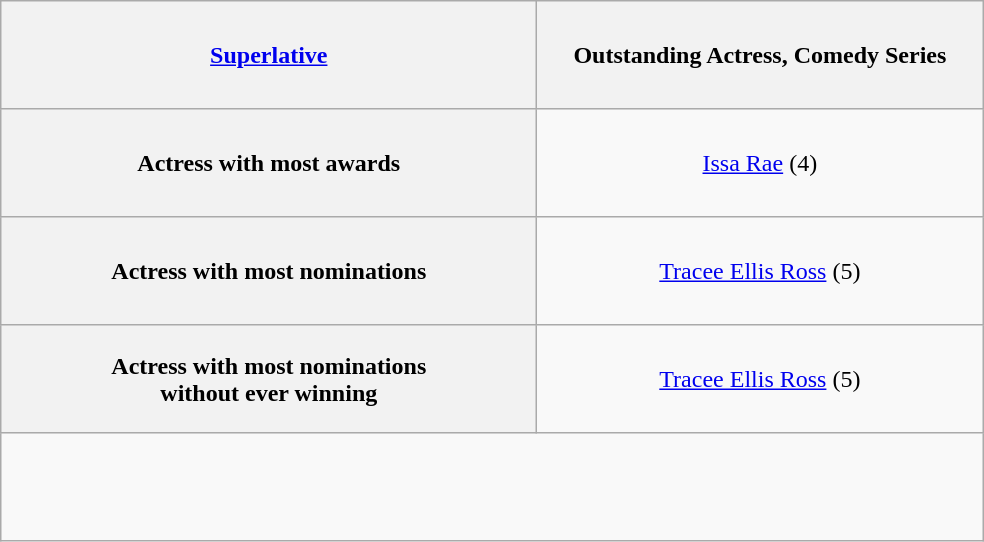<table class="wikitable" style="text-align: center">
<tr style="height:4.5em;">
<th width="350"><strong><a href='#'>Superlative</a></strong></th>
<th colspan="2" width="290"><strong> Outstanding Actress, Comedy Series</strong></th>
</tr>
<tr style="height:4.5em;">
<th width="350">Actress with most awards</th>
<td><a href='#'>Issa Rae</a> (4)</td>
</tr>
<tr style="height:4.5em;">
<th>Actress with most nominations</th>
<td><a href='#'>Tracee Ellis Ross</a> (5)</td>
</tr>
<tr style="height:4.5em;">
<th>Actress with most nominations <br> without ever winning</th>
<td><a href='#'>Tracee Ellis Ross</a> (5)</td>
</tr>
<tr style="height:4.5em;">
</tr>
</table>
